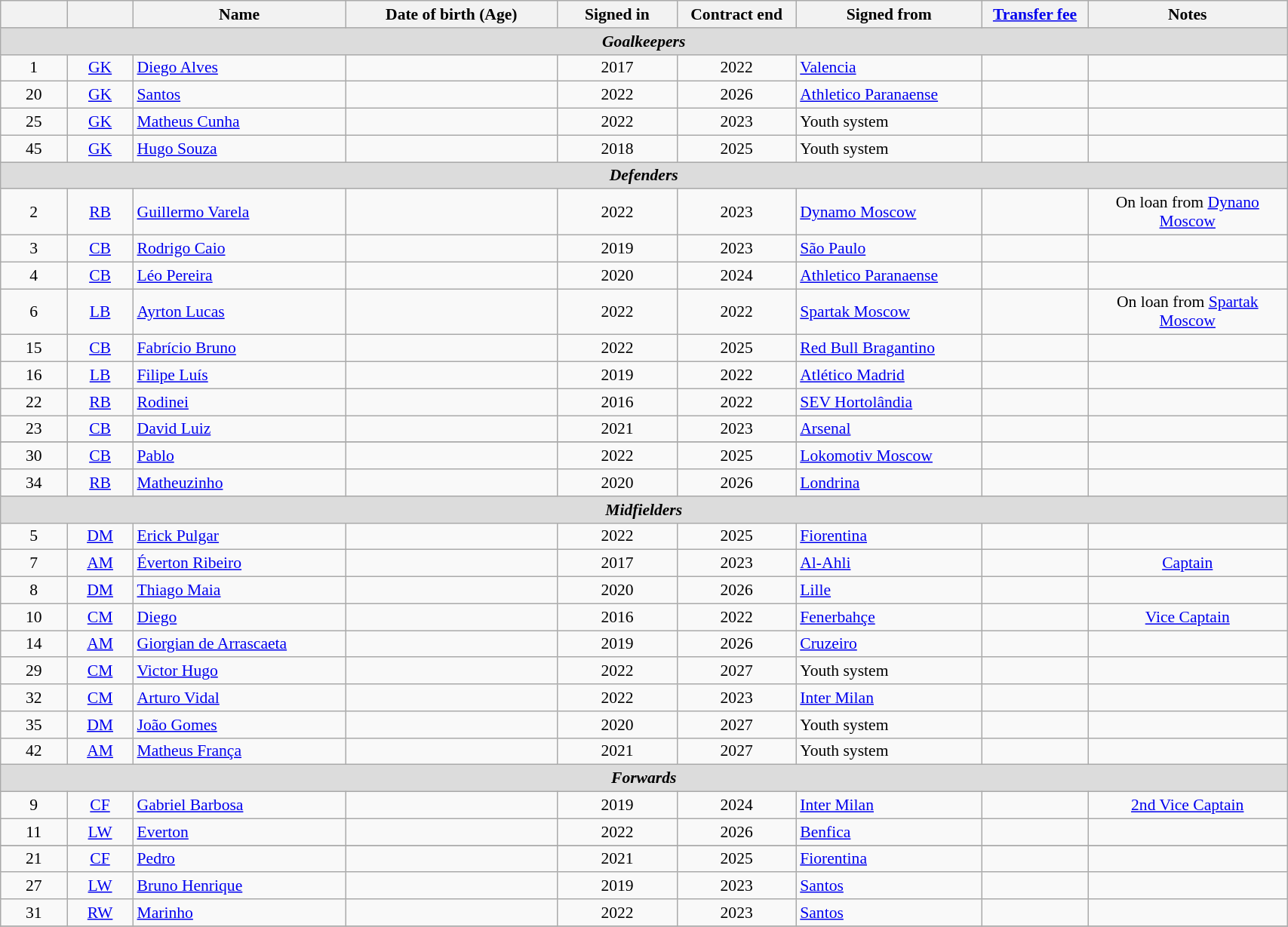<table class="wikitable" style="text-align:center; font-size:90%; width:90%">
<tr>
<th text-align:center;" style="width:5%;"></th>
<th text-align:center;" style="width:5%;"></th>
<th text-align:center;" style="width:16%;">Name</th>
<th text-align:center;" style="width:16%;">Date of birth (Age)</th>
<th text-align:center;" style="width:9%;">Signed in</th>
<th text-align:center;" style="width:9%;">Contract end</th>
<th text-align:center;" style="width:14%;">Signed from</th>
<th text-align:center;" style="width:8%;"><a href='#'>Transfer fee</a></th>
<th text-align:left;" style="width:15%;">Notes</th>
</tr>
<tr>
<th colspan="9" style="background:#dcdcdc; text-align:center"><em>Goalkeepers</em></th>
</tr>
<tr>
<td>1</td>
<td><a href='#'>GK</a></td>
<td style="text-align:left;"> <a href='#'>Diego Alves</a></td>
<td style="text-align:left;"></td>
<td>2017</td>
<td>2022</td>
<td style="text-align:left;"> <a href='#'>Valencia</a></td>
<td></td>
<td></td>
</tr>
<tr>
<td>20</td>
<td><a href='#'>GK</a></td>
<td style="text-align:left;"> <a href='#'>Santos</a></td>
<td style="text-align:left;"></td>
<td>2022</td>
<td>2026</td>
<td style="text-align:left;"> <a href='#'>Athletico Paranaense</a></td>
<td></td>
<td></td>
</tr>
<tr>
<td>25</td>
<td><a href='#'>GK</a></td>
<td align="left"> <a href='#'>Matheus Cunha</a></td>
<td align="left"></td>
<td>2022</td>
<td>2023</td>
<td align="left">Youth system</td>
<td></td>
<td></td>
</tr>
<tr>
<td>45</td>
<td><a href='#'>GK</a></td>
<td style="text-align:left;"> <a href='#'>Hugo Souza</a></td>
<td style="text-align:left;"></td>
<td>2018</td>
<td>2025</td>
<td style="text-align:left;">Youth system</td>
<td></td>
<td></td>
</tr>
<tr>
<th colspan="9" style="background:#dcdcdc; text-align:center"><em>Defenders</em></th>
</tr>
<tr>
<td>2</td>
<td><a href='#'>RB</a></td>
<td style="text-align:left;"> <a href='#'>Guillermo Varela</a></td>
<td style="text-align:left;"></td>
<td>2022</td>
<td>2023</td>
<td style="text-align:left;"> <a href='#'>Dynamo Moscow</a></td>
<td></td>
<td>On loan from <a href='#'>Dynano Moscow</a></td>
</tr>
<tr>
<td>3</td>
<td><a href='#'>CB</a></td>
<td style="text-align:left;"> <a href='#'>Rodrigo Caio</a></td>
<td style="text-align:left;"></td>
<td>2019</td>
<td>2023</td>
<td style="text-align:left;"> <a href='#'>São Paulo</a></td>
<td></td>
<td></td>
</tr>
<tr>
<td>4</td>
<td><a href='#'>CB</a></td>
<td style="text-align:left;"> <a href='#'>Léo Pereira</a></td>
<td style="text-align:left;"></td>
<td>2020</td>
<td>2024</td>
<td style="text-align:left;"> <a href='#'>Athletico Paranaense</a></td>
<td></td>
<td></td>
</tr>
<tr>
<td>6</td>
<td><a href='#'>LB</a></td>
<td style="text-align:left;"> <a href='#'>Ayrton Lucas</a></td>
<td style="text-align:left;"></td>
<td>2022</td>
<td>2022</td>
<td style="text-align:left;"> <a href='#'>Spartak Moscow</a></td>
<td></td>
<td>On loan from <a href='#'>Spartak Moscow</a></td>
</tr>
<tr>
<td>15</td>
<td><a href='#'>CB</a></td>
<td style="text-align:left;"> <a href='#'>Fabrício Bruno</a></td>
<td style="text-align:left;"></td>
<td>2022</td>
<td>2025</td>
<td style="text-align:left;"> <a href='#'>Red Bull Bragantino</a></td>
<td></td>
<td></td>
</tr>
<tr>
<td>16</td>
<td><a href='#'>LB</a></td>
<td style="text-align:left;"> <a href='#'>Filipe Luís</a></td>
<td style="text-align:left;"></td>
<td>2019</td>
<td>2022</td>
<td style="text-align:left;"> <a href='#'>Atlético Madrid</a></td>
<td></td>
<td></td>
</tr>
<tr>
<td>22</td>
<td><a href='#'>RB</a></td>
<td style="text-align:left;"> <a href='#'>Rodinei</a></td>
<td style="text-align:left;"></td>
<td>2016</td>
<td>2022</td>
<td style="text-align:left;"> <a href='#'>SEV Hortolândia</a></td>
<td></td>
<td></td>
</tr>
<tr>
<td>23</td>
<td><a href='#'>CB</a></td>
<td style="text-align:left;"> <a href='#'>David Luiz</a></td>
<td style="text-align:left;"></td>
<td>2021</td>
<td>2023</td>
<td style="text-align:left;"> <a href='#'>Arsenal</a></td>
<td></td>
<td></td>
</tr>
<tr>
</tr>
<tr>
<td>30</td>
<td><a href='#'>CB</a></td>
<td align="left"> <a href='#'>Pablo</a></td>
<td align="left"></td>
<td>2022</td>
<td>2025</td>
<td style="text-align:left;"> <a href='#'>Lokomotiv Moscow</a></td>
<td></td>
<td></td>
</tr>
<tr>
<td>34</td>
<td><a href='#'>RB</a></td>
<td style="text-align:left;"> <a href='#'>Matheuzinho</a></td>
<td style="text-align:left;"></td>
<td>2020</td>
<td>2026</td>
<td style="text-align:left;"> <a href='#'>Londrina</a></td>
<td></td>
<td></td>
</tr>
<tr>
<th colspan="9" style="background:#dcdcdc; text-align:center"><em>Midfielders</em></th>
</tr>
<tr>
<td>5</td>
<td><a href='#'>DM</a></td>
<td style="text-align:left;"> <a href='#'>Erick Pulgar</a></td>
<td style="text-align:left;"></td>
<td>2022</td>
<td>2025</td>
<td style="text-align:left;"> <a href='#'>Fiorentina</a></td>
<td></td>
<td></td>
</tr>
<tr>
<td>7</td>
<td><a href='#'>AM</a></td>
<td style="text-align:left;"> <a href='#'>Éverton Ribeiro</a></td>
<td style="text-align:left;"></td>
<td>2017</td>
<td>2023</td>
<td style="text-align:left;"> <a href='#'>Al-Ahli</a></td>
<td></td>
<td><a href='#'>Captain</a></td>
</tr>
<tr>
<td>8</td>
<td><a href='#'>DM</a></td>
<td style="text-align:left;"> <a href='#'>Thiago Maia</a></td>
<td style="text-align:left;"></td>
<td>2020</td>
<td>2026</td>
<td style="text-align:left;"> <a href='#'>Lille</a></td>
<td></td>
<td></td>
</tr>
<tr>
<td>10</td>
<td><a href='#'>CM</a></td>
<td style="text-align:left;"> <a href='#'>Diego</a></td>
<td style="text-align:left;"></td>
<td>2016</td>
<td>2022</td>
<td style="text-align:left;"> <a href='#'>Fenerbahçe</a></td>
<td></td>
<td><a href='#'>Vice Captain</a></td>
</tr>
<tr>
<td>14</td>
<td><a href='#'>AM</a></td>
<td style="text-align:left;"> <a href='#'>Giorgian de Arrascaeta</a></td>
<td style="text-align:left;"></td>
<td>2019</td>
<td>2026</td>
<td style="text-align:left;"> <a href='#'>Cruzeiro</a></td>
<td></td>
<td></td>
</tr>
<tr>
<td>29</td>
<td><a href='#'>CM</a></td>
<td style="text-align:left;"> <a href='#'>Victor Hugo</a></td>
<td style="text-align:left;"></td>
<td>2022</td>
<td>2027</td>
<td style="text-align:left;">Youth system</td>
<td></td>
<td></td>
</tr>
<tr>
<td>32</td>
<td><a href='#'>CM</a></td>
<td align="left"> <a href='#'>Arturo Vidal</a></td>
<td align="left"></td>
<td>2022</td>
<td>2023</td>
<td style="text-align:left;"> <a href='#'>Inter Milan</a></td>
<td></td>
<td></td>
</tr>
<tr>
<td>35</td>
<td><a href='#'>DM</a></td>
<td style="text-align:left;"> <a href='#'>João Gomes</a></td>
<td style="text-align:left;"></td>
<td>2020</td>
<td>2027</td>
<td style="text-align:left;">Youth system</td>
<td></td>
<td></td>
</tr>
<tr>
<td>42</td>
<td><a href='#'>AM</a></td>
<td align="left"> <a href='#'>Matheus França</a></td>
<td align="left"></td>
<td>2021</td>
<td>2027</td>
<td align="left">Youth system</td>
<td></td>
<td></td>
</tr>
<tr>
<th colspan="9" style="background:#dcdcdc; text-align:center"><em>Forwards</em></th>
</tr>
<tr>
<td>9</td>
<td><a href='#'>CF</a></td>
<td style="text-align:left;"> <a href='#'>Gabriel Barbosa</a></td>
<td style="text-align:left;"></td>
<td>2019</td>
<td>2024</td>
<td style="text-align:left;"> <a href='#'>Inter Milan</a></td>
<td></td>
<td><a href='#'>2nd Vice Captain</a></td>
</tr>
<tr>
<td>11</td>
<td><a href='#'>LW</a></td>
<td style="text-align:left;"> <a href='#'>Everton</a></td>
<td style="text-align:left;"></td>
<td>2022</td>
<td>2026</td>
<td style="text-align:left;"> <a href='#'>Benfica</a></td>
<td></td>
<td></td>
</tr>
<tr>
</tr>
<tr>
<td>21</td>
<td><a href='#'>CF</a></td>
<td style="text-align:left;"> <a href='#'>Pedro</a></td>
<td style="text-align:left;"></td>
<td>2021</td>
<td>2025</td>
<td style="text-align:left;"> <a href='#'>Fiorentina</a></td>
<td></td>
<td></td>
</tr>
<tr>
<td>27</td>
<td><a href='#'>LW</a></td>
<td style="text-align:left;"> <a href='#'>Bruno Henrique</a></td>
<td style="text-align:left;"></td>
<td>2019</td>
<td>2023</td>
<td style="text-align:left;"> <a href='#'>Santos</a></td>
<td></td>
<td></td>
</tr>
<tr>
<td>31</td>
<td><a href='#'>RW</a></td>
<td style="text-align:left;"> <a href='#'>Marinho</a></td>
<td style="text-align:left;"></td>
<td>2022</td>
<td>2023</td>
<td style="text-align:left;"> <a href='#'>Santos</a></td>
<td></td>
<td></td>
</tr>
<tr>
</tr>
</table>
